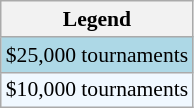<table class="wikitable" style="font-size:90%">
<tr>
<th>Legend</th>
</tr>
<tr style="background:lightblue;">
<td>$25,000 tournaments</td>
</tr>
<tr style="background:#f0f8ff;">
<td>$10,000 tournaments</td>
</tr>
</table>
